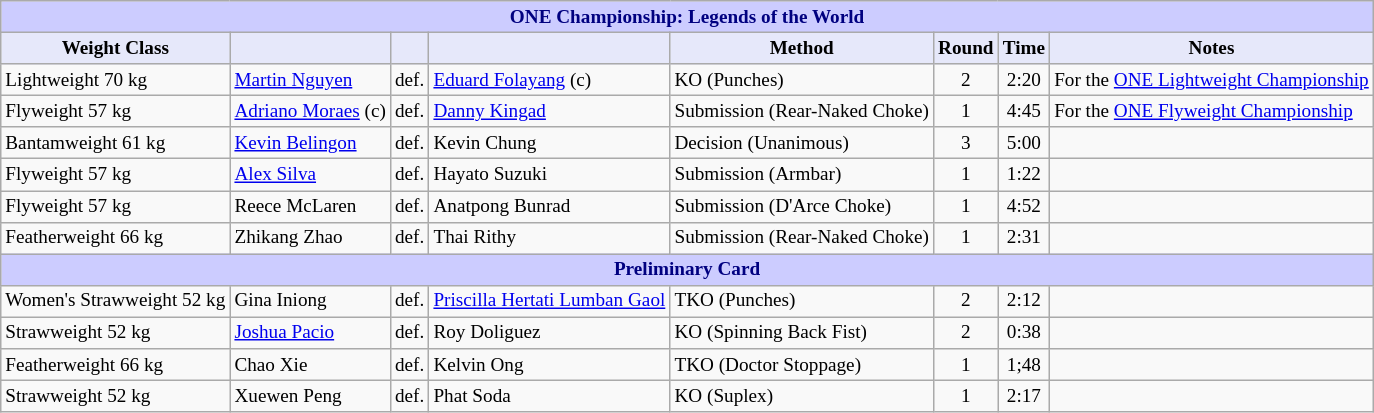<table class="wikitable" style="font-size: 80%;">
<tr>
<th colspan="8" style="background-color: #ccf; color: #000080; text-align: center;"><strong>ONE Championship: Legends of the World</strong></th>
</tr>
<tr>
<th colspan="1" style="background-color: #E6E8FA; color: #000000; text-align: center;">Weight Class</th>
<th colspan="1" style="background-color: #E6E8FA; color: #000000; text-align: center;"></th>
<th colspan="1" style="background-color: #E6E8FA; color: #000000; text-align: center;"></th>
<th colspan="1" style="background-color: #E6E8FA; color: #000000; text-align: center;"></th>
<th colspan="1" style="background-color: #E6E8FA; color: #000000; text-align: center;">Method</th>
<th colspan="1" style="background-color: #E6E8FA; color: #000000; text-align: center;">Round</th>
<th colspan="1" style="background-color: #E6E8FA; color: #000000; text-align: center;">Time</th>
<th colspan="1" style="background-color: #E6E8FA; color: #000000; text-align: center;">Notes</th>
</tr>
<tr>
<td>Lightweight 70 kg</td>
<td> <a href='#'>Martin Nguyen</a></td>
<td>def.</td>
<td> <a href='#'>Eduard Folayang</a> (c)</td>
<td>KO (Punches)</td>
<td align=center>2</td>
<td align=center>2:20</td>
<td>For the <a href='#'>ONE Lightweight Championship</a></td>
</tr>
<tr>
<td>Flyweight 57 kg</td>
<td> <a href='#'>Adriano Moraes</a> (c)</td>
<td>def.</td>
<td> <a href='#'>Danny Kingad</a></td>
<td>Submission (Rear-Naked Choke)</td>
<td align=center>1</td>
<td align=center>4:45</td>
<td>For the <a href='#'>ONE Flyweight Championship</a></td>
</tr>
<tr>
<td>Bantamweight 61 kg</td>
<td> <a href='#'>Kevin Belingon</a></td>
<td>def.</td>
<td> Kevin Chung</td>
<td>Decision (Unanimous)</td>
<td align=center>3</td>
<td align=center>5:00</td>
<td></td>
</tr>
<tr>
<td>Flyweight 57 kg</td>
<td> <a href='#'>Alex Silva</a></td>
<td>def.</td>
<td> Hayato Suzuki</td>
<td>Submission (Armbar)</td>
<td align=center>1</td>
<td align=center>1:22</td>
<td></td>
</tr>
<tr>
<td>Flyweight 57 kg</td>
<td> Reece McLaren</td>
<td>def.</td>
<td> Anatpong Bunrad</td>
<td>Submission (D'Arce Choke)</td>
<td align=center>1</td>
<td align=center>4:52</td>
<td></td>
</tr>
<tr>
<td>Featherweight 66 kg</td>
<td> Zhikang Zhao</td>
<td>def.</td>
<td> Thai Rithy</td>
<td>Submission (Rear-Naked Choke)</td>
<td align=center>1</td>
<td align=center>2:31</td>
<td></td>
</tr>
<tr>
<th colspan="8" style="background-color: #ccf; color: #000080; text-align: center;"><strong>Preliminary Card</strong></th>
</tr>
<tr>
<td>Women's Strawweight 52 kg</td>
<td> Gina Iniong</td>
<td>def.</td>
<td> <a href='#'>Priscilla Hertati Lumban Gaol</a></td>
<td>TKO (Punches)</td>
<td align=center>2</td>
<td align=center>2:12</td>
<td></td>
</tr>
<tr>
<td>Strawweight 52 kg</td>
<td> <a href='#'>Joshua Pacio</a></td>
<td>def.</td>
<td> Roy Doliguez</td>
<td>KO (Spinning Back Fist)</td>
<td align=center>2</td>
<td align=center>0:38</td>
<td></td>
</tr>
<tr>
<td>Featherweight 66 kg</td>
<td> Chao Xie</td>
<td>def.</td>
<td> Kelvin Ong</td>
<td>TKO (Doctor Stoppage)</td>
<td align=center>1</td>
<td align=center>1;48</td>
<td></td>
</tr>
<tr>
<td>Strawweight 52 kg</td>
<td> Xuewen Peng</td>
<td>def.</td>
<td> Phat Soda</td>
<td>KO (Suplex)</td>
<td align=center>1</td>
<td align=center>2:17</td>
<td></td>
</tr>
</table>
